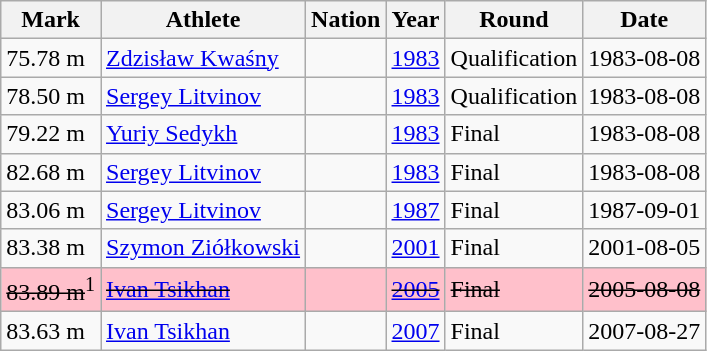<table class="wikitable sortable">
<tr>
<th>Mark</th>
<th>Athlete</th>
<th>Nation</th>
<th>Year</th>
<th>Round</th>
<th>Date</th>
</tr>
<tr>
<td>75.78 m</td>
<td align="left"><a href='#'>Zdzisław Kwaśny</a></td>
<td align="left"></td>
<td><a href='#'>1983</a></td>
<td>Qualification</td>
<td>1983-08-08</td>
</tr>
<tr>
<td>78.50 m</td>
<td align="left"><a href='#'>Sergey Litvinov</a></td>
<td align="left"></td>
<td><a href='#'>1983</a></td>
<td>Qualification</td>
<td>1983-08-08</td>
</tr>
<tr>
<td>79.22 m</td>
<td align="left"><a href='#'>Yuriy Sedykh</a></td>
<td align="left"></td>
<td><a href='#'>1983</a></td>
<td>Final</td>
<td>1983-08-08</td>
</tr>
<tr>
<td>82.68 m</td>
<td align="left"><a href='#'>Sergey Litvinov</a></td>
<td align="left"></td>
<td><a href='#'>1983</a></td>
<td>Final</td>
<td>1983-08-08</td>
</tr>
<tr>
<td>83.06 m</td>
<td align="left"><a href='#'>Sergey Litvinov</a></td>
<td align="left"></td>
<td><a href='#'>1987</a></td>
<td>Final</td>
<td>1987-09-01</td>
</tr>
<tr>
<td>83.38 m</td>
<td align="left"><a href='#'>Szymon Ziółkowski</a></td>
<td align="left"></td>
<td><a href='#'>2001</a></td>
<td>Final</td>
<td>2001-08-05</td>
</tr>
<tr bgcolor=pink>
<td><s>83.89 m</s><sup>1</sup></td>
<td align="left"><s><a href='#'>Ivan Tsikhan</a></s></td>
<td align="left"><s></s></td>
<td><s><a href='#'>2005</a></s></td>
<td><s>Final</s></td>
<td><s>2005-08-08</s></td>
</tr>
<tr>
<td>83.63 m</td>
<td align="left"><a href='#'>Ivan Tsikhan</a></td>
<td align="left"></td>
<td><a href='#'>2007</a></td>
<td>Final</td>
<td>2007-08-27</td>
</tr>
</table>
